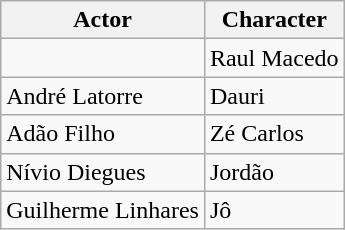<table class="wikitable">
<tr>
<th>Actor</th>
<th>Character</th>
</tr>
<tr>
<td></td>
<td>Raul Macedo</td>
</tr>
<tr>
<td>André Latorre</td>
<td>Dauri</td>
</tr>
<tr>
<td>Adão Filho</td>
<td>Zé Carlos</td>
</tr>
<tr>
<td>Nívio Diegues</td>
<td>Jordão</td>
</tr>
<tr>
<td>Guilherme Linhares</td>
<td>Jô</td>
</tr>
</table>
